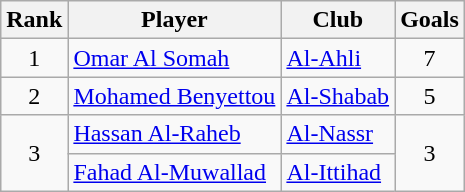<table class="wikitable sortable" style="text-align:center">
<tr>
<th>Rank</th>
<th>Player</th>
<th>Club</th>
<th>Goals</th>
</tr>
<tr>
<td>1</td>
<td align="left"> <a href='#'>Omar Al Somah</a></td>
<td align="left"><a href='#'>Al-Ahli</a></td>
<td>7</td>
</tr>
<tr>
<td>2</td>
<td align="left"> <a href='#'>Mohamed Benyettou</a></td>
<td align="left"><a href='#'>Al-Shabab</a></td>
<td>5</td>
</tr>
<tr>
<td rowspan=2>3</td>
<td align="left"> <a href='#'>Hassan Al-Raheb</a></td>
<td align="left"><a href='#'>Al-Nassr</a></td>
<td rowspan=2>3</td>
</tr>
<tr>
<td align="left"> <a href='#'>Fahad Al-Muwallad</a></td>
<td align="left"><a href='#'>Al-Ittihad</a></td>
</tr>
</table>
